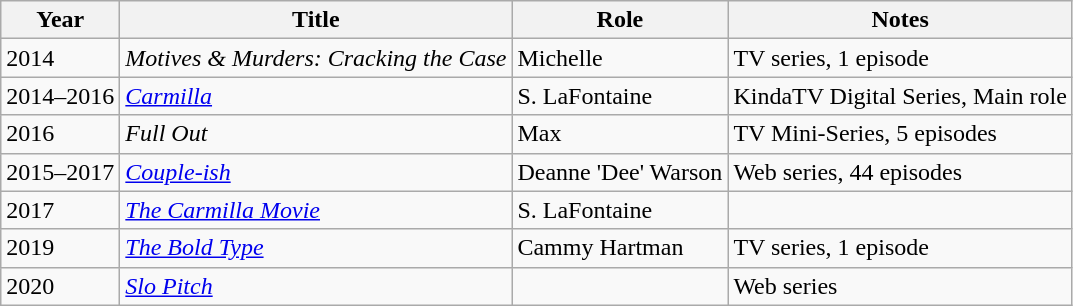<table class="wikitable sortable">
<tr>
<th>Year</th>
<th>Title</th>
<th>Role</th>
<th class="unsortable">Notes</th>
</tr>
<tr>
<td>2014</td>
<td><em>Motives & Murders: Cracking the Case</em></td>
<td>Michelle</td>
<td>TV series, 1 episode</td>
</tr>
<tr>
<td>2014–2016</td>
<td><em><a href='#'>Carmilla</a></em></td>
<td>S. LaFontaine</td>
<td>KindaTV Digital Series, Main role</td>
</tr>
<tr>
<td>2016</td>
<td><em>Full Out</em></td>
<td>Max</td>
<td>TV Mini-Series, 5 episodes</td>
</tr>
<tr>
<td>2015–2017</td>
<td><em><a href='#'>Couple-ish</a></em></td>
<td>Deanne 'Dee' Warson</td>
<td>Web series, 44 episodes</td>
</tr>
<tr>
<td>2017</td>
<td><em><a href='#'>The Carmilla Movie</a></em></td>
<td>S. LaFontaine</td>
<td></td>
</tr>
<tr>
<td>2019</td>
<td><em><a href='#'>The Bold Type</a></em></td>
<td>Cammy Hartman</td>
<td>TV series, 1 episode</td>
</tr>
<tr>
<td>2020</td>
<td><em><a href='#'>Slo Pitch</a></em></td>
<td></td>
<td>Web series</td>
</tr>
</table>
